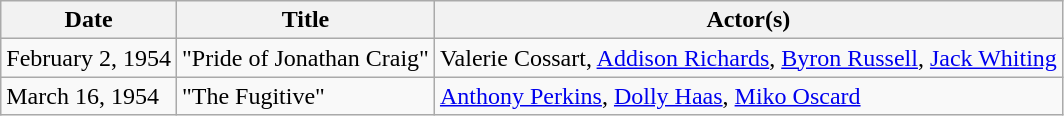<table class="wikitable">
<tr>
<th>Date</th>
<th>Title</th>
<th>Actor(s)</th>
</tr>
<tr>
<td>February 2, 1954</td>
<td>"Pride of Jonathan Craig"</td>
<td>Valerie Cossart, <a href='#'>Addison Richards</a>, <a href='#'>Byron Russell</a>, <a href='#'>Jack Whiting</a></td>
</tr>
<tr>
<td>March 16, 1954</td>
<td>"The Fugitive"</td>
<td><a href='#'>Anthony Perkins</a>, <a href='#'>Dolly Haas</a>, <a href='#'>Miko Oscard</a></td>
</tr>
</table>
